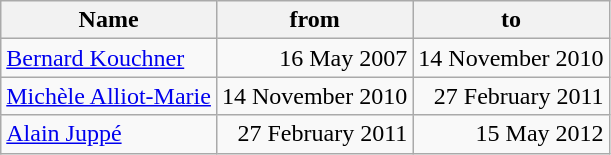<table class="wikitable" style="text-align:right;">
<tr>
<th>Name</th>
<th>from</th>
<th>to</th>
</tr>
<tr>
<td align=left><a href='#'>Bernard Kouchner</a></td>
<td>16 May 2007</td>
<td>14 November 2010</td>
</tr>
<tr>
<td align=left><a href='#'>Michèle Alliot-Marie</a></td>
<td>14 November 2010</td>
<td>27 February 2011</td>
</tr>
<tr>
<td align=left><a href='#'>Alain Juppé</a></td>
<td>27 February 2011</td>
<td>15 May 2012</td>
</tr>
</table>
